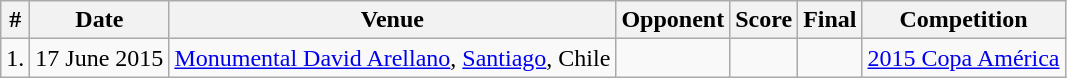<table class="wikitable collapsible">
<tr>
<th>#</th>
<th>Date</th>
<th>Venue</th>
<th>Opponent</th>
<th>Score</th>
<th>Final</th>
<th>Competition</th>
</tr>
<tr>
<td>1.</td>
<td>17 June 2015</td>
<td><a href='#'>Monumental David Arellano</a>, <a href='#'>Santiago</a>, Chile</td>
<td></td>
<td></td>
<td></td>
<td><a href='#'>2015 Copa América</a></td>
</tr>
</table>
